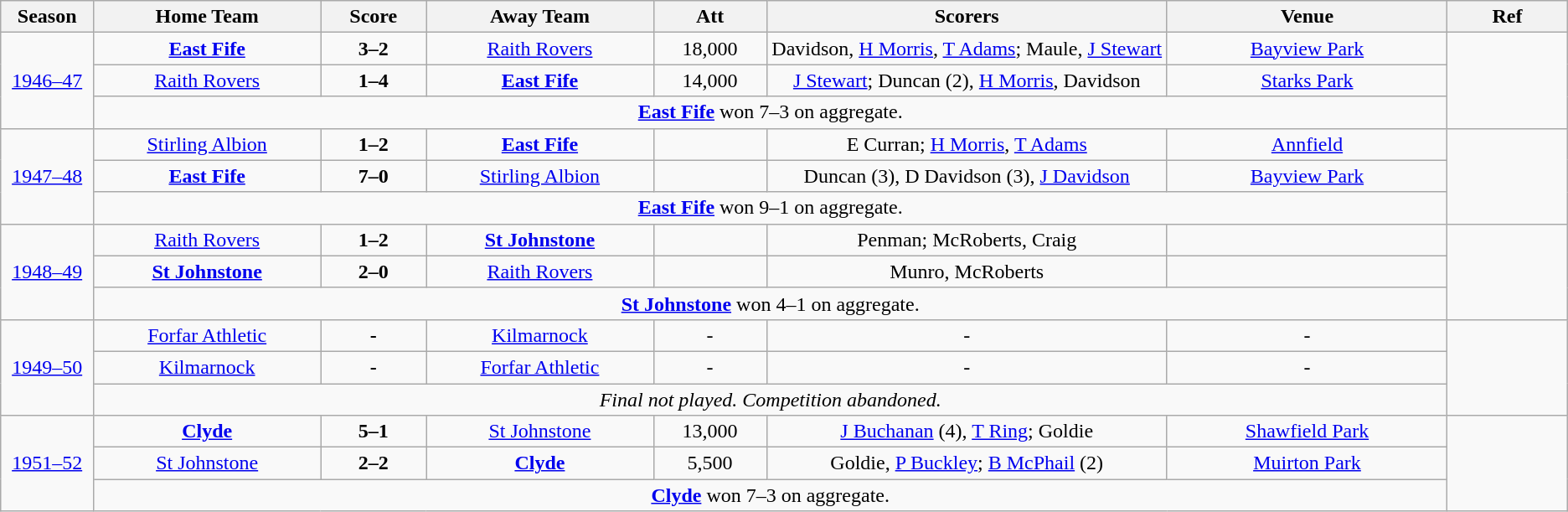<table class="wikitable">
<tr align=center>
<th width=1%>Season</th>
<th width=5%>Home Team</th>
<th width=2%>Score</th>
<th width=5%>Away Team</th>
<th width=2%>Att</th>
<th width=10%>Scorers</th>
<th width=7%>Venue</th>
<th width=3%>Ref</th>
</tr>
<tr align=center>
<td rowspan=3><a href='#'>1946–47</a></td>
<td><strong><a href='#'>East Fife</a></strong></td>
<td><strong>3–2</strong></td>
<td><a href='#'>Raith Rovers</a></td>
<td>18,000</td>
<td>Davidson, <a href='#'>H Morris</a>, <a href='#'>T Adams</a>; Maule, <a href='#'>J Stewart</a></td>
<td><a href='#'>Bayview Park</a></td>
<td rowspan=3></td>
</tr>
<tr align=center>
<td><a href='#'>Raith Rovers</a></td>
<td><strong>1–4</strong></td>
<td><strong><a href='#'>East Fife</a></strong></td>
<td>14,000</td>
<td><a href='#'>J Stewart</a>; Duncan (2), <a href='#'>H Morris</a>, Davidson</td>
<td><a href='#'>Starks Park</a></td>
</tr>
<tr align=center>
<td colspan=6><strong><a href='#'>East Fife</a></strong> won 7–3 on aggregate.</td>
</tr>
<tr align=center>
<td rowspan=3><a href='#'>1947–48</a></td>
<td><a href='#'>Stirling Albion</a></td>
<td><strong>1–2</strong></td>
<td><strong><a href='#'>East Fife</a></strong></td>
<td></td>
<td>E Curran; <a href='#'>H Morris</a>, <a href='#'>T Adams</a></td>
<td><a href='#'>Annfield</a></td>
<td rowspan=3></td>
</tr>
<tr align=center>
<td><strong><a href='#'>East Fife</a></strong></td>
<td><strong>7–0</strong></td>
<td><a href='#'>Stirling Albion</a></td>
<td></td>
<td>Duncan (3), D Davidson (3), <a href='#'>J Davidson</a></td>
<td><a href='#'>Bayview Park</a></td>
</tr>
<tr align=center>
<td colspan=6><strong><a href='#'>East Fife</a></strong> won 9–1 on aggregate.</td>
</tr>
<tr align=center>
<td rowspan=3><a href='#'>1948–49</a></td>
<td><a href='#'>Raith Rovers</a></td>
<td><strong>1–2</strong></td>
<td><strong><a href='#'>St Johnstone</a></strong></td>
<td></td>
<td>Penman; McRoberts, Craig</td>
<td></td>
<td rowspan=3></td>
</tr>
<tr align=center>
<td><strong><a href='#'>St Johnstone</a></strong></td>
<td><strong>2–0</strong></td>
<td><a href='#'>Raith Rovers</a></td>
<td></td>
<td>Munro, McRoberts</td>
<td></td>
</tr>
<tr align=center>
<td colspan=6><strong><a href='#'>St Johnstone</a></strong> won 4–1 on aggregate.</td>
</tr>
<tr align=center>
<td rowspan=3><a href='#'>1949–50</a></td>
<td><a href='#'>Forfar Athletic</a></td>
<td><strong>-</strong></td>
<td><a href='#'>Kilmarnock</a></td>
<td>-</td>
<td>-</td>
<td>-</td>
<td rowspan=3></td>
</tr>
<tr align=center>
<td><a href='#'>Kilmarnock</a></td>
<td><strong>-</strong></td>
<td><a href='#'>Forfar Athletic</a></td>
<td>-</td>
<td>-</td>
<td>-</td>
</tr>
<tr align=center>
<td colspan=6><em>Final not played. Competition abandoned.</em></td>
</tr>
<tr align=center>
<td rowspan=3><a href='#'>1951–52</a></td>
<td><strong><a href='#'>Clyde</a></strong></td>
<td><strong>5–1</strong></td>
<td><a href='#'>St Johnstone</a></td>
<td>13,000</td>
<td><a href='#'>J Buchanan</a> (4), <a href='#'>T Ring</a>; Goldie</td>
<td><a href='#'>Shawfield Park</a></td>
<td rowspan=3></td>
</tr>
<tr align=center>
<td><a href='#'>St Johnstone</a></td>
<td><strong>2–2</strong></td>
<td><strong><a href='#'>Clyde</a></strong></td>
<td>5,500</td>
<td>Goldie, <a href='#'> P Buckley</a>; <a href='#'>B McPhail</a> (2)</td>
<td><a href='#'>Muirton Park</a></td>
</tr>
<tr align=center>
<td colspan=6><strong><a href='#'>Clyde</a></strong> won 7–3 on aggregate.</td>
</tr>
</table>
